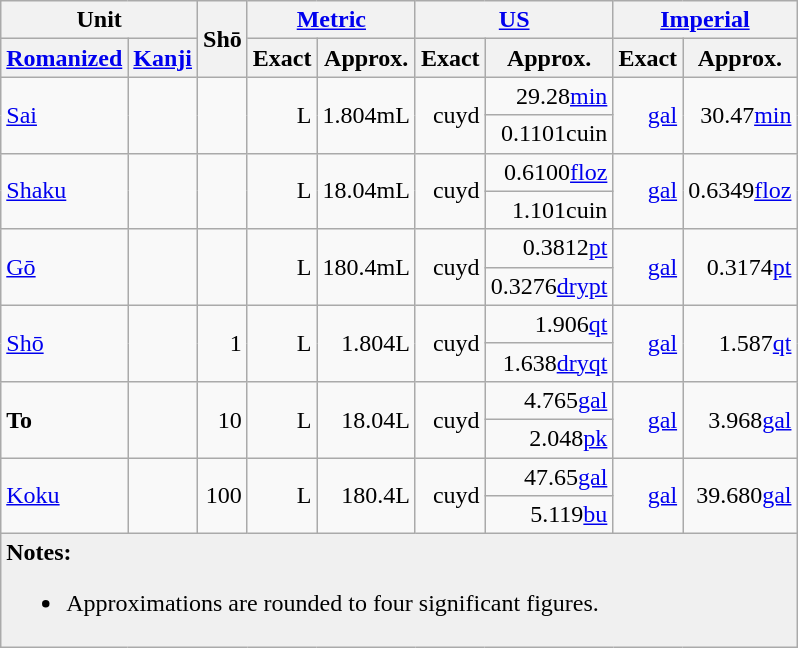<table class="wikitable">
<tr>
<th colspan="2">Unit</th>
<th rowspan="2">Shō</th>
<th colspan="2"><a href='#'>Metric</a></th>
<th colspan="2"><a href='#'>US</a></th>
<th colspan="3"><a href='#'>Imperial</a></th>
</tr>
<tr>
<th><a href='#'>Romanized</a></th>
<th><a href='#'>Kanji</a></th>
<th>Exact</th>
<th>Approx.</th>
<th>Exact</th>
<th>Approx.</th>
<th>Exact</th>
<th>Approx.</th>
</tr>
<tr style="text-align: right">
<td rowspan=2  style="text-align:left;"><a href='#'>Sai</a></td>
<td rowspan=2 align="center"></td>
<td rowspan=2 height="30pt"></td>
<td rowspan=2>L</td>
<td rowspan=2>1.804mL</td>
<td rowspan=2>cuyd</td>
<td>29.28<a href='#'>min</a></td>
<td rowspan=2><a href='#'>gal</a></td>
<td rowspan=2>30.47<a href='#'>min</a></td>
</tr>
<tr style="text-align: right">
<td>0.1101cuin</td>
</tr>
<tr style="text-align: right">
<td rowspan=2  style="text-align:left;"><a href='#'>Shaku</a></td>
<td rowspan=2 align="center"></td>
<td rowspan=2 height="30pt"></td>
<td rowspan=2>L</td>
<td rowspan=2>18.04mL</td>
<td rowspan=2>cuyd</td>
<td>0.6100<a href='#'>floz</a></td>
<td rowspan=2><a href='#'>gal</a></td>
<td rowspan=2>0.6349<a href='#'>floz</a></td>
</tr>
<tr style="text-align: right">
<td>1.101cuin</td>
</tr>
<tr style="text-align: right">
<td rowspan=2  style="text-align:left;"><a href='#'>Gō</a></td>
<td rowspan=2 align="center"></td>
<td rowspan=2 height="30pt"></td>
<td rowspan=2>L</td>
<td rowspan=2>180.4mL</td>
<td rowspan=2>cuyd</td>
<td>0.3812<a href='#'>pt</a></td>
<td rowspan=2><a href='#'>gal</a></td>
<td rowspan=2>0.3174<a href='#'>pt</a></td>
</tr>
<tr style="text-align: right">
<td>0.3276<a href='#'>drypt</a></td>
</tr>
<tr style="text-align: right">
<td rowspan=2  style="text-align:left;"><a href='#'>Shō</a></td>
<td rowspan=2 align="center"></td>
<td rowspan=2>1</td>
<td rowspan=2>L</td>
<td rowspan=2>1.804L</td>
<td rowspan=2>cuyd</td>
<td>1.906<a href='#'>qt</a></td>
<td rowspan=2><a href='#'>gal</a></td>
<td rowspan=2>1.587<a href='#'>qt</a></td>
</tr>
<tr style="text-align: right">
<td>1.638<a href='#'>dryqt</a></td>
</tr>
<tr style="text-align: right">
<td rowspan=2 style="text-align:left;"><strong>To</strong></td>
<td rowspan=2 align="center"></td>
<td rowspan=2>10</td>
<td rowspan=2>L</td>
<td rowspan=2>18.04L</td>
<td rowspan=2>cuyd</td>
<td>4.765<a href='#'>gal</a></td>
<td rowspan=2><a href='#'>gal</a></td>
<td rowspan=2>3.968<a href='#'>gal</a></td>
</tr>
<tr style="text-align: right">
<td>2.048<a href='#'>pk</a></td>
</tr>
<tr style="text-align: right">
<td rowspan=2 style="text-align:left;"><a href='#'>Koku</a></td>
<td rowspan=2 align="center"></td>
<td rowspan=2>100</td>
<td rowspan=2>L</td>
<td rowspan=2>180.4L</td>
<td rowspan=2>cuyd</td>
<td>47.65<a href='#'>gal</a></td>
<td rowspan=2><a href='#'>gal</a></td>
<td rowspan=2>39.680<a href='#'>gal</a></td>
</tr>
<tr style="text-align: right">
<td>5.119<a href='#'>bu</a></td>
</tr>
<tr>
<td colspan="13" bgcolor=#F0F0F0><strong>Notes:</strong><br><ul><li>Approximations are rounded to four significant figures.</li></ul></td>
</tr>
</table>
